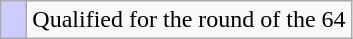<table class=wikitable>
<tr>
<td width=10px style="background-color:#ccccff;"></td>
<td>Qualified for the round of the 64</td>
</tr>
</table>
